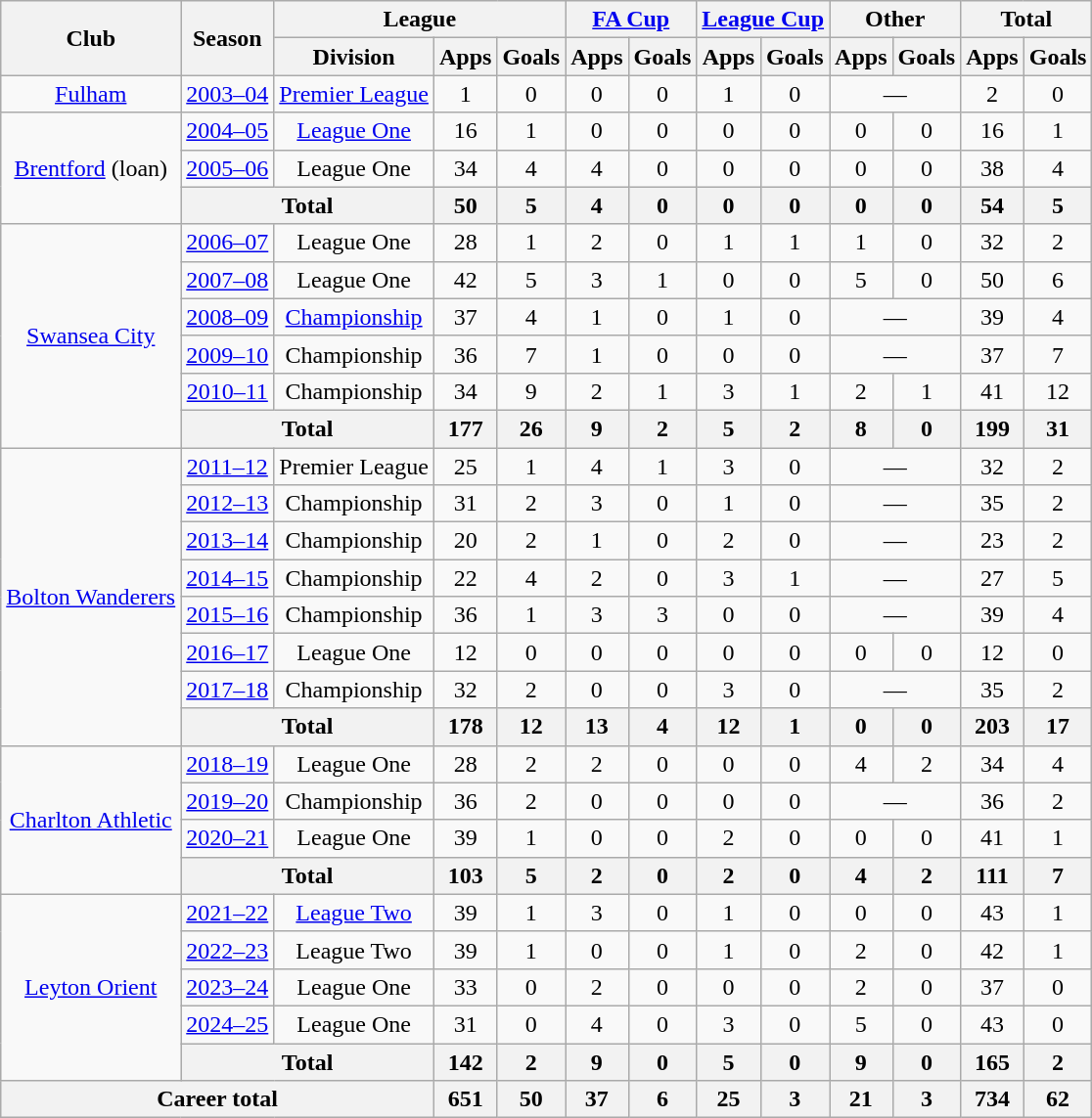<table class="wikitable" style="text-align:center">
<tr>
<th rowspan="2">Club</th>
<th rowspan="2">Season</th>
<th colspan="3">League</th>
<th colspan="2"><a href='#'>FA Cup</a></th>
<th colspan="2"><a href='#'>League Cup</a></th>
<th colspan="2">Other</th>
<th colspan="2">Total</th>
</tr>
<tr>
<th>Division</th>
<th>Apps</th>
<th>Goals</th>
<th>Apps</th>
<th>Goals</th>
<th>Apps</th>
<th>Goals</th>
<th>Apps</th>
<th>Goals</th>
<th>Apps</th>
<th>Goals</th>
</tr>
<tr>
<td><a href='#'>Fulham</a></td>
<td><a href='#'>2003–04</a></td>
<td><a href='#'>Premier League</a></td>
<td>1</td>
<td>0</td>
<td>0</td>
<td>0</td>
<td>1</td>
<td>0</td>
<td colspan="2">—</td>
<td>2</td>
<td>0</td>
</tr>
<tr>
<td rowspan="3"><a href='#'>Brentford</a> (loan)</td>
<td><a href='#'>2004–05</a></td>
<td><a href='#'>League One</a></td>
<td>16</td>
<td>1</td>
<td>0</td>
<td>0</td>
<td>0</td>
<td>0</td>
<td>0</td>
<td>0</td>
<td>16</td>
<td>1</td>
</tr>
<tr>
<td><a href='#'>2005–06</a></td>
<td>League One</td>
<td>34</td>
<td>4</td>
<td>4</td>
<td>0</td>
<td>0</td>
<td>0</td>
<td>0</td>
<td>0</td>
<td>38</td>
<td>4</td>
</tr>
<tr>
<th colspan="2">Total</th>
<th>50</th>
<th>5</th>
<th>4</th>
<th>0</th>
<th>0</th>
<th>0</th>
<th>0</th>
<th>0</th>
<th>54</th>
<th>5</th>
</tr>
<tr>
<td rowspan="6"><a href='#'>Swansea City</a></td>
<td><a href='#'>2006–07</a></td>
<td>League One</td>
<td>28</td>
<td>1</td>
<td>2</td>
<td>0</td>
<td>1</td>
<td>1</td>
<td>1</td>
<td>0</td>
<td>32</td>
<td>2</td>
</tr>
<tr>
<td><a href='#'>2007–08</a></td>
<td>League One</td>
<td>42</td>
<td>5</td>
<td>3</td>
<td>1</td>
<td>0</td>
<td>0</td>
<td>5</td>
<td>0</td>
<td>50</td>
<td>6</td>
</tr>
<tr>
<td><a href='#'>2008–09</a></td>
<td><a href='#'>Championship</a></td>
<td>37</td>
<td>4</td>
<td>1</td>
<td>0</td>
<td>1</td>
<td>0</td>
<td colspan="2">—</td>
<td>39</td>
<td>4</td>
</tr>
<tr>
<td><a href='#'>2009–10</a></td>
<td>Championship</td>
<td>36</td>
<td>7</td>
<td>1</td>
<td>0</td>
<td>0</td>
<td>0</td>
<td colspan="2">—</td>
<td>37</td>
<td>7</td>
</tr>
<tr>
<td><a href='#'>2010–11</a></td>
<td>Championship</td>
<td>34</td>
<td>9</td>
<td>2</td>
<td>1</td>
<td>3</td>
<td>1</td>
<td>2</td>
<td>1</td>
<td>41</td>
<td>12</td>
</tr>
<tr>
<th colspan="2">Total</th>
<th>177</th>
<th>26</th>
<th>9</th>
<th>2</th>
<th>5</th>
<th>2</th>
<th>8</th>
<th>0</th>
<th>199</th>
<th>31</th>
</tr>
<tr>
<td rowspan="8"><a href='#'>Bolton Wanderers</a></td>
<td><a href='#'>2011–12</a></td>
<td>Premier League</td>
<td>25</td>
<td>1</td>
<td>4</td>
<td>1</td>
<td>3</td>
<td>0</td>
<td colspan="2">—</td>
<td>32</td>
<td>2</td>
</tr>
<tr>
<td><a href='#'>2012–13</a></td>
<td>Championship</td>
<td>31</td>
<td>2</td>
<td>3</td>
<td>0</td>
<td>1</td>
<td>0</td>
<td colspan="2">—</td>
<td>35</td>
<td>2</td>
</tr>
<tr>
<td><a href='#'>2013–14</a></td>
<td>Championship</td>
<td>20</td>
<td>2</td>
<td>1</td>
<td>0</td>
<td>2</td>
<td>0</td>
<td colspan="2">—</td>
<td>23</td>
<td>2</td>
</tr>
<tr>
<td><a href='#'>2014–15</a></td>
<td>Championship</td>
<td>22</td>
<td>4</td>
<td>2</td>
<td>0</td>
<td>3</td>
<td>1</td>
<td colspan="2">—</td>
<td>27</td>
<td>5</td>
</tr>
<tr>
<td><a href='#'>2015–16</a></td>
<td>Championship</td>
<td>36</td>
<td>1</td>
<td>3</td>
<td>3</td>
<td>0</td>
<td>0</td>
<td colspan="2">—</td>
<td>39</td>
<td>4</td>
</tr>
<tr>
<td><a href='#'>2016–17</a></td>
<td>League One</td>
<td>12</td>
<td>0</td>
<td>0</td>
<td>0</td>
<td>0</td>
<td>0</td>
<td>0</td>
<td>0</td>
<td>12</td>
<td>0</td>
</tr>
<tr>
<td><a href='#'>2017–18</a></td>
<td>Championship</td>
<td>32</td>
<td>2</td>
<td>0</td>
<td>0</td>
<td>3</td>
<td>0</td>
<td colspan="2">—</td>
<td>35</td>
<td>2</td>
</tr>
<tr>
<th colspan="2">Total</th>
<th>178</th>
<th>12</th>
<th>13</th>
<th>4</th>
<th>12</th>
<th>1</th>
<th>0</th>
<th>0</th>
<th>203</th>
<th>17</th>
</tr>
<tr>
<td rowspan="4"><a href='#'>Charlton Athletic</a></td>
<td><a href='#'>2018–19</a></td>
<td>League One</td>
<td>28</td>
<td>2</td>
<td>2</td>
<td>0</td>
<td>0</td>
<td>0</td>
<td>4</td>
<td>2</td>
<td>34</td>
<td>4</td>
</tr>
<tr>
<td><a href='#'>2019–20</a></td>
<td>Championship</td>
<td>36</td>
<td>2</td>
<td>0</td>
<td>0</td>
<td>0</td>
<td>0</td>
<td colspan="2">—</td>
<td>36</td>
<td>2</td>
</tr>
<tr>
<td><a href='#'>2020–21</a></td>
<td>League One</td>
<td>39</td>
<td>1</td>
<td>0</td>
<td>0</td>
<td>2</td>
<td>0</td>
<td>0</td>
<td>0</td>
<td>41</td>
<td>1</td>
</tr>
<tr>
<th colspan="2">Total</th>
<th>103</th>
<th>5</th>
<th>2</th>
<th>0</th>
<th>2</th>
<th>0</th>
<th>4</th>
<th>2</th>
<th>111</th>
<th>7</th>
</tr>
<tr>
<td rowspan="5"><a href='#'>Leyton Orient</a></td>
<td><a href='#'>2021–22</a></td>
<td><a href='#'>League Two</a></td>
<td>39</td>
<td>1</td>
<td>3</td>
<td>0</td>
<td>1</td>
<td>0</td>
<td>0</td>
<td>0</td>
<td>43</td>
<td>1</td>
</tr>
<tr>
<td><a href='#'>2022–23</a></td>
<td>League Two</td>
<td>39</td>
<td>1</td>
<td>0</td>
<td>0</td>
<td>1</td>
<td>0</td>
<td>2</td>
<td>0</td>
<td>42</td>
<td>1</td>
</tr>
<tr>
<td><a href='#'>2023–24</a></td>
<td>League One</td>
<td>33</td>
<td>0</td>
<td>2</td>
<td>0</td>
<td>0</td>
<td>0</td>
<td>2</td>
<td>0</td>
<td>37</td>
<td>0</td>
</tr>
<tr>
<td><a href='#'>2024–25</a></td>
<td>League One</td>
<td>31</td>
<td>0</td>
<td>4</td>
<td>0</td>
<td>3</td>
<td>0</td>
<td>5</td>
<td>0</td>
<td>43</td>
<td>0</td>
</tr>
<tr>
<th colspan="2">Total</th>
<th>142</th>
<th>2</th>
<th>9</th>
<th>0</th>
<th>5</th>
<th>0</th>
<th>9</th>
<th>0</th>
<th>165</th>
<th>2</th>
</tr>
<tr>
<th colspan="3">Career total</th>
<th>651</th>
<th>50</th>
<th>37</th>
<th>6</th>
<th>25</th>
<th>3</th>
<th>21</th>
<th>3</th>
<th>734</th>
<th>62</th>
</tr>
</table>
